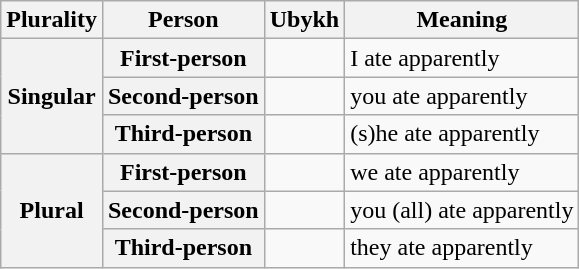<table class="wikitable">
<tr>
<th>Plurality</th>
<th>Person</th>
<th>Ubykh</th>
<th>Meaning</th>
</tr>
<tr>
<th rowspan="3">Singular</th>
<th>First-person</th>
<td></td>
<td>I ate apparently</td>
</tr>
<tr>
<th>Second-person</th>
<td></td>
<td>you ate apparently</td>
</tr>
<tr>
<th>Third-person</th>
<td></td>
<td>(s)he ate apparently</td>
</tr>
<tr>
<th rowspan="3">Plural</th>
<th>First-person</th>
<td></td>
<td>we ate apparently</td>
</tr>
<tr>
<th>Second-person</th>
<td></td>
<td>you (all) ate apparently</td>
</tr>
<tr>
<th>Third-person</th>
<td></td>
<td>they ate apparently</td>
</tr>
</table>
